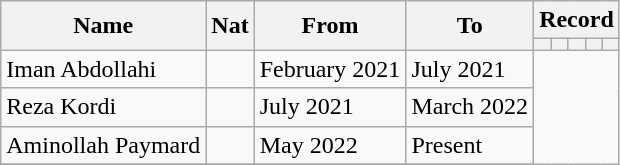<table class="wikitable" style="text-align: center">
<tr>
<th rowspan="2">Name</th>
<th rowspan="2">Nat</th>
<th rowspan="2">From</th>
<th rowspan="2">To</th>
<th colspan="6">Record</th>
</tr>
<tr>
<th></th>
<th></th>
<th></th>
<th></th>
<th></th>
</tr>
<tr>
<td align=left>Iman Abdollahi</td>
<td align=left></td>
<td align=left>February 2021</td>
<td align=left>July 2021<br></td>
</tr>
<tr>
<td align=left>Reza Kordi </td>
<td align=left></td>
<td align=left>July 2021</td>
<td align=left>March 2022<br></td>
</tr>
<tr>
<td align=left>Aminollah Paymard</td>
<td align=left></td>
<td align=left>May 2022</td>
<td align=left>Present<br></td>
</tr>
<tr>
</tr>
</table>
